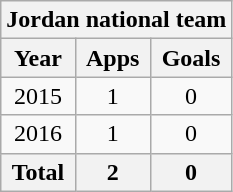<table class="wikitable" style="text-align:center">
<tr>
<th colspan=3>Jordan national team</th>
</tr>
<tr>
<th>Year</th>
<th>Apps</th>
<th>Goals</th>
</tr>
<tr>
<td>2015</td>
<td>1</td>
<td>0</td>
</tr>
<tr>
<td>2016</td>
<td>1</td>
<td>0</td>
</tr>
<tr>
<th>Total</th>
<th>2</th>
<th>0</th>
</tr>
</table>
